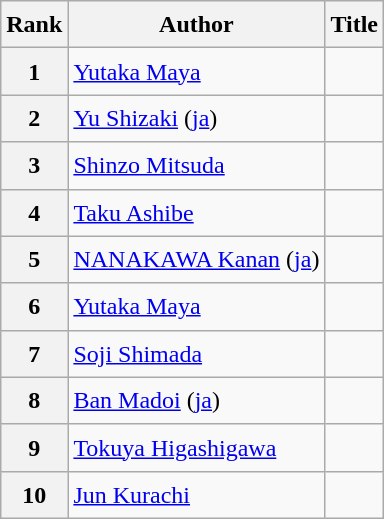<table class="wikitable sortable" style="font-size:1.00em; line-height:1.5em;">
<tr>
<th>Rank</th>
<th>Author</th>
<th>Title</th>
</tr>
<tr>
<th>1</th>
<td><a href='#'>Yutaka Maya</a></td>
<td></td>
</tr>
<tr>
<th>2</th>
<td><a href='#'>Yu Shizaki</a> (<a href='#'>ja</a>)</td>
<td></td>
</tr>
<tr>
<th>3</th>
<td><a href='#'>Shinzo Mitsuda</a></td>
<td></td>
</tr>
<tr>
<th>4</th>
<td><a href='#'>Taku Ashibe</a></td>
<td></td>
</tr>
<tr>
<th>5</th>
<td><a href='#'>NANAKAWA Kanan</a> (<a href='#'>ja</a>)</td>
<td></td>
</tr>
<tr>
<th>6</th>
<td><a href='#'>Yutaka Maya</a></td>
<td></td>
</tr>
<tr>
<th>7</th>
<td><a href='#'>Soji Shimada</a></td>
<td></td>
</tr>
<tr>
<th>8</th>
<td><a href='#'>Ban Madoi</a> (<a href='#'>ja</a>)</td>
<td></td>
</tr>
<tr>
<th>9</th>
<td><a href='#'>Tokuya Higashigawa</a></td>
<td></td>
</tr>
<tr>
<th>10</th>
<td><a href='#'>Jun Kurachi</a></td>
<td></td>
</tr>
</table>
